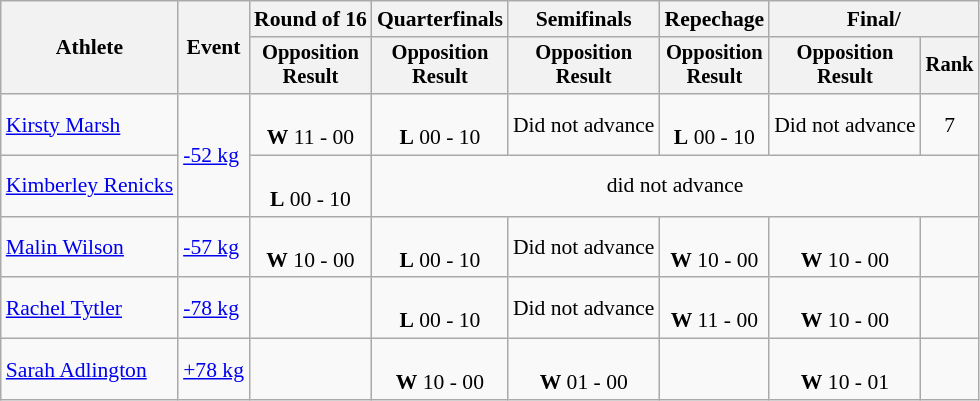<table class="wikitable" style="font-size:90%;">
<tr>
<th rowspan=2>Athlete</th>
<th rowspan=2>Event</th>
<th>Round of 16</th>
<th>Quarterfinals</th>
<th>Semifinals</th>
<th>Repechage</th>
<th colspan=2>Final/</th>
</tr>
<tr style="font-size:95%">
<th>Opposition<br>Result</th>
<th>Opposition<br>Result</th>
<th>Opposition<br>Result</th>
<th>Opposition<br>Result</th>
<th>Opposition<br>Result</th>
<th>Rank</th>
</tr>
<tr align=center>
<td align=left><a href='#'>Kirsty Marsh</a></td>
<td align=left rowspan=2><a href='#'>-52 kg</a></td>
<td><br><strong>W</strong> 11 - 00</td>
<td><br><strong>L</strong> 00 - 10</td>
<td>Did not advance</td>
<td><br><strong>L</strong> 00 - 10</td>
<td>Did not advance</td>
<td>7</td>
</tr>
<tr align=center>
<td align=left><a href='#'>Kimberley Renicks</a></td>
<td><br><strong>L</strong> 00 - 10</td>
<td colspan=5>did not advance</td>
</tr>
<tr align=center>
<td align=left><a href='#'>Malin Wilson</a></td>
<td align=left><a href='#'>-57 kg</a></td>
<td><br><strong>W</strong> 10 - 00</td>
<td><br><strong>L</strong> 00 - 10</td>
<td>Did not advance</td>
<td><br><strong>W</strong> 10 - 00</td>
<td><br><strong>W</strong> 10 - 00</td>
<td></td>
</tr>
<tr align=center>
<td align=left><a href='#'>Rachel Tytler</a></td>
<td align=left><a href='#'>-78 kg</a></td>
<td></td>
<td><br><strong>L</strong> 00 - 10</td>
<td>Did not advance</td>
<td><br><strong>W</strong> 11 - 00</td>
<td><br><strong>W</strong> 10 - 00</td>
<td></td>
</tr>
<tr align=center>
<td align=left><a href='#'>Sarah Adlington</a></td>
<td align=left><a href='#'>+78 kg</a></td>
<td></td>
<td><br><strong>W</strong> 10 - 00</td>
<td><br><strong>W</strong> 01 - 00</td>
<td></td>
<td><br><strong>W</strong> 10 - 01</td>
<td></td>
</tr>
</table>
